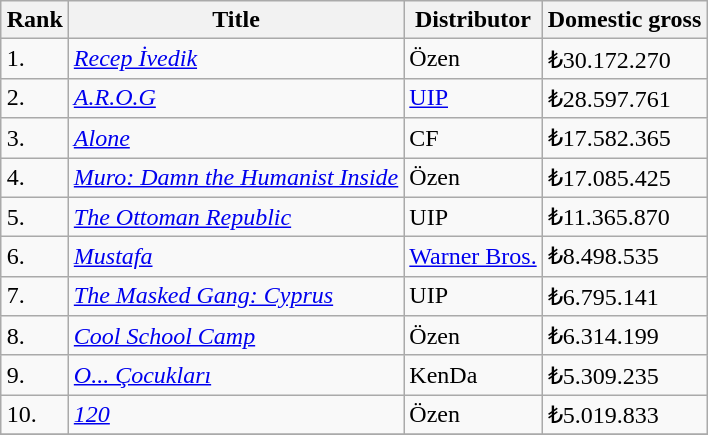<table class="wikitable sortable" style="margin:auto; margin:auto;">
<tr>
<th>Rank</th>
<th>Title</th>
<th>Distributor</th>
<th>Domestic gross</th>
</tr>
<tr>
<td>1.</td>
<td><em><a href='#'>Recep İvedik</a></em></td>
<td>Özen</td>
<td>₺30.172.270</td>
</tr>
<tr>
<td>2.</td>
<td><em><a href='#'>A.R.O.G</a></em></td>
<td><a href='#'>UIP</a></td>
<td>₺28.597.761</td>
</tr>
<tr>
<td>3.</td>
<td><em><a href='#'>Alone</a></em></td>
<td>CF</td>
<td>₺17.582.365</td>
</tr>
<tr>
<td>4.</td>
<td><em><a href='#'>Muro: Damn the Humanist Inside</a></em></td>
<td>Özen</td>
<td>₺17.085.425</td>
</tr>
<tr>
<td>5.</td>
<td><em><a href='#'>The Ottoman Republic</a></em></td>
<td>UIP</td>
<td>₺11.365.870</td>
</tr>
<tr>
<td>6.</td>
<td><em><a href='#'>Mustafa</a></em></td>
<td><a href='#'>Warner Bros.</a></td>
<td>₺8.498.535</td>
</tr>
<tr>
<td>7.</td>
<td><em><a href='#'>The Masked Gang: Cyprus</a></em></td>
<td>UIP</td>
<td>₺6.795.141</td>
</tr>
<tr>
<td>8.</td>
<td><em><a href='#'>Cool School Camp</a></em></td>
<td>Özen</td>
<td>₺6.314.199</td>
</tr>
<tr>
<td>9.</td>
<td><em><a href='#'>O... Çocukları</a></em></td>
<td>KenDa</td>
<td>₺5.309.235</td>
</tr>
<tr>
<td>10.</td>
<td><em><a href='#'>120</a></em></td>
<td>Özen</td>
<td>₺5.019.833</td>
</tr>
<tr>
</tr>
</table>
